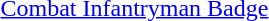<table>
<tr>
<td></td>
<td><a href='#'>Combat Infantryman Badge</a></td>
</tr>
</table>
